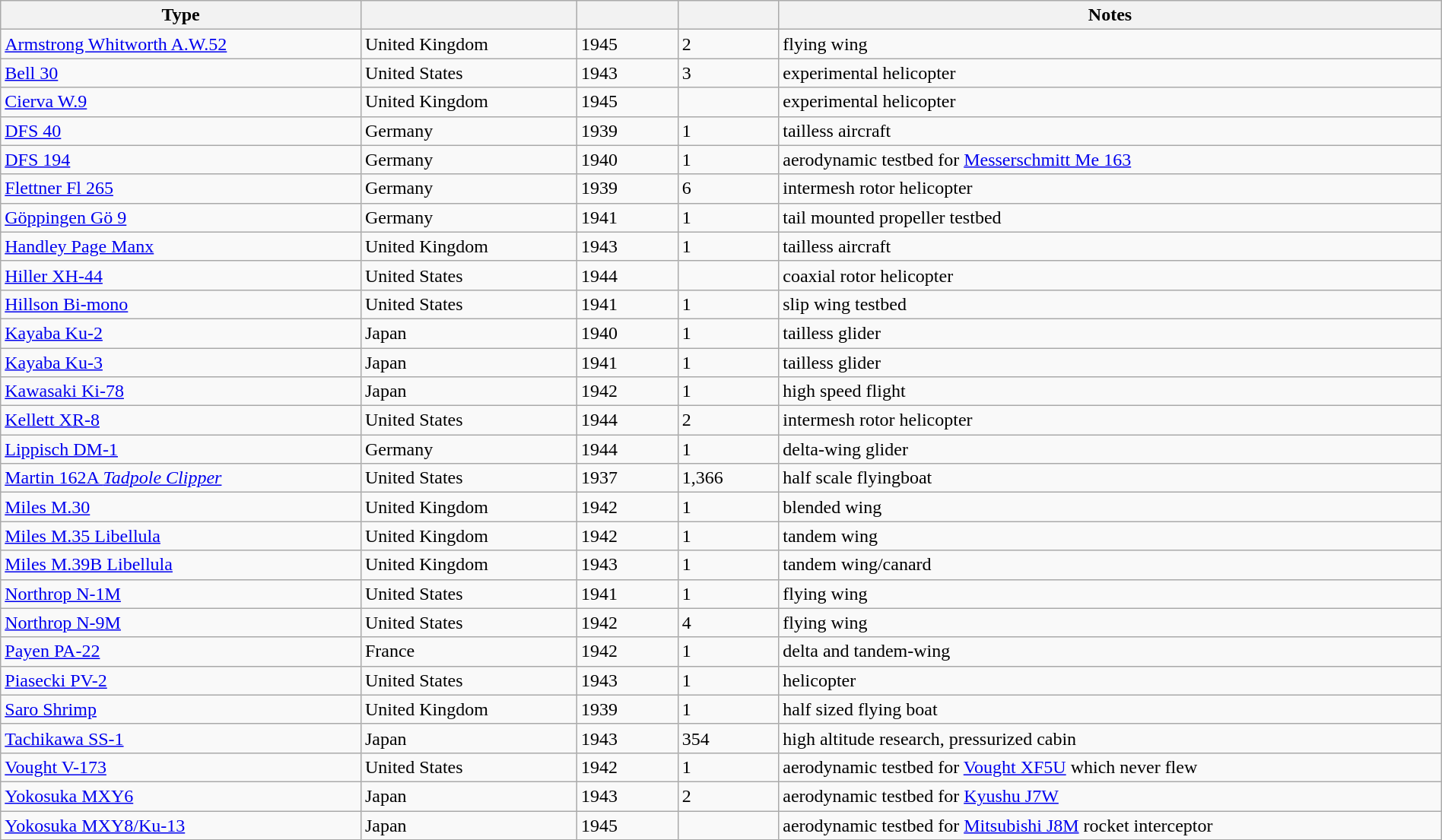<table class="wikitable sortable" border=1 style=width:100%>
<tr>
<th style=width:25%>Type</th>
<th style=width:15%></th>
<th style=width:7%></th>
<th style=width:7%></th>
<th>Notes</th>
</tr>
<tr>
<td><a href='#'>Armstrong Whitworth A.W.52</a></td>
<td>United Kingdom</td>
<td>1945</td>
<td>2</td>
<td>flying wing</td>
</tr>
<tr>
<td><a href='#'>Bell 30</a></td>
<td>United States</td>
<td>1943</td>
<td>3</td>
<td>experimental helicopter</td>
</tr>
<tr>
<td><a href='#'>Cierva W.9</a></td>
<td>United Kingdom</td>
<td>1945</td>
<td></td>
<td>experimental helicopter</td>
</tr>
<tr>
<td><a href='#'>DFS 40</a></td>
<td>Germany</td>
<td>1939</td>
<td>1</td>
<td>tailless aircraft</td>
</tr>
<tr>
<td><a href='#'>DFS 194</a></td>
<td>Germany</td>
<td>1940</td>
<td>1</td>
<td>aerodynamic testbed for <a href='#'>Messerschmitt Me 163</a></td>
</tr>
<tr>
<td><a href='#'>Flettner Fl 265</a></td>
<td>Germany</td>
<td>1939</td>
<td>6</td>
<td>intermesh rotor helicopter</td>
</tr>
<tr>
<td><a href='#'>Göppingen Gö 9</a></td>
<td>Germany</td>
<td>1941</td>
<td>1</td>
<td>tail mounted propeller testbed</td>
</tr>
<tr>
<td><a href='#'>Handley Page Manx</a></td>
<td>United Kingdom</td>
<td>1943</td>
<td>1</td>
<td>tailless aircraft</td>
</tr>
<tr>
<td><a href='#'>Hiller XH-44</a></td>
<td>United States</td>
<td>1944</td>
<td></td>
<td>coaxial rotor helicopter</td>
</tr>
<tr>
<td><a href='#'>Hillson Bi-mono</a></td>
<td>United States</td>
<td>1941</td>
<td>1</td>
<td>slip wing testbed</td>
</tr>
<tr>
<td><a href='#'>Kayaba Ku-2</a></td>
<td>Japan</td>
<td>1940</td>
<td>1</td>
<td>tailless glider</td>
</tr>
<tr>
<td><a href='#'>Kayaba Ku-3</a></td>
<td>Japan</td>
<td>1941</td>
<td>1</td>
<td>tailless glider</td>
</tr>
<tr>
<td><a href='#'>Kawasaki Ki-78</a></td>
<td>Japan</td>
<td>1942</td>
<td>1</td>
<td>high speed flight</td>
</tr>
<tr>
<td><a href='#'>Kellett XR-8</a></td>
<td>United States</td>
<td>1944</td>
<td>2</td>
<td>intermesh rotor helicopter</td>
</tr>
<tr>
<td><a href='#'>Lippisch DM-1</a></td>
<td>Germany</td>
<td>1944</td>
<td>1</td>
<td>delta-wing glider</td>
</tr>
<tr>
<td><a href='#'>Martin 162A <em>Tadpole Clipper</em></a></td>
<td>United States</td>
<td>1937</td>
<td>1,366</td>
<td>half scale flyingboat</td>
</tr>
<tr>
<td><a href='#'>Miles M.30</a></td>
<td>United Kingdom</td>
<td>1942</td>
<td>1</td>
<td>blended wing</td>
</tr>
<tr>
<td><a href='#'>Miles M.35 Libellula</a></td>
<td>United Kingdom</td>
<td>1942</td>
<td>1</td>
<td>tandem wing</td>
</tr>
<tr>
<td><a href='#'>Miles M.39B Libellula</a></td>
<td>United Kingdom</td>
<td>1943</td>
<td>1</td>
<td>tandem wing/canard</td>
</tr>
<tr>
<td><a href='#'>Northrop N-1M</a></td>
<td>United States</td>
<td>1941</td>
<td>1</td>
<td>flying wing</td>
</tr>
<tr>
<td><a href='#'>Northrop N-9M</a></td>
<td>United States</td>
<td>1942</td>
<td>4</td>
<td>flying wing</td>
</tr>
<tr>
<td><a href='#'>Payen PA-22</a></td>
<td>France</td>
<td>1942</td>
<td>1</td>
<td>delta and tandem-wing</td>
</tr>
<tr>
<td><a href='#'>Piasecki PV-2</a></td>
<td>United States</td>
<td>1943</td>
<td>1</td>
<td>helicopter</td>
</tr>
<tr>
<td><a href='#'>Saro Shrimp</a></td>
<td>United Kingdom</td>
<td>1939</td>
<td>1</td>
<td>half sized flying boat</td>
</tr>
<tr>
<td><a href='#'>Tachikawa SS-1</a></td>
<td>Japan</td>
<td>1943</td>
<td>354</td>
<td>high altitude research, pressurized cabin</td>
</tr>
<tr>
<td><a href='#'>Vought V-173</a></td>
<td>United States</td>
<td>1942</td>
<td>1</td>
<td>aerodynamic testbed for <a href='#'>Vought XF5U</a> which never flew</td>
</tr>
<tr>
<td><a href='#'>Yokosuka MXY6</a></td>
<td>Japan</td>
<td>1943</td>
<td>2</td>
<td>aerodynamic testbed for <a href='#'>Kyushu J7W</a></td>
</tr>
<tr>
<td><a href='#'>Yokosuka MXY8/Ku-13</a></td>
<td>Japan</td>
<td>1945</td>
<td></td>
<td>aerodynamic testbed for <a href='#'>Mitsubishi J8M</a> rocket interceptor</td>
</tr>
</table>
